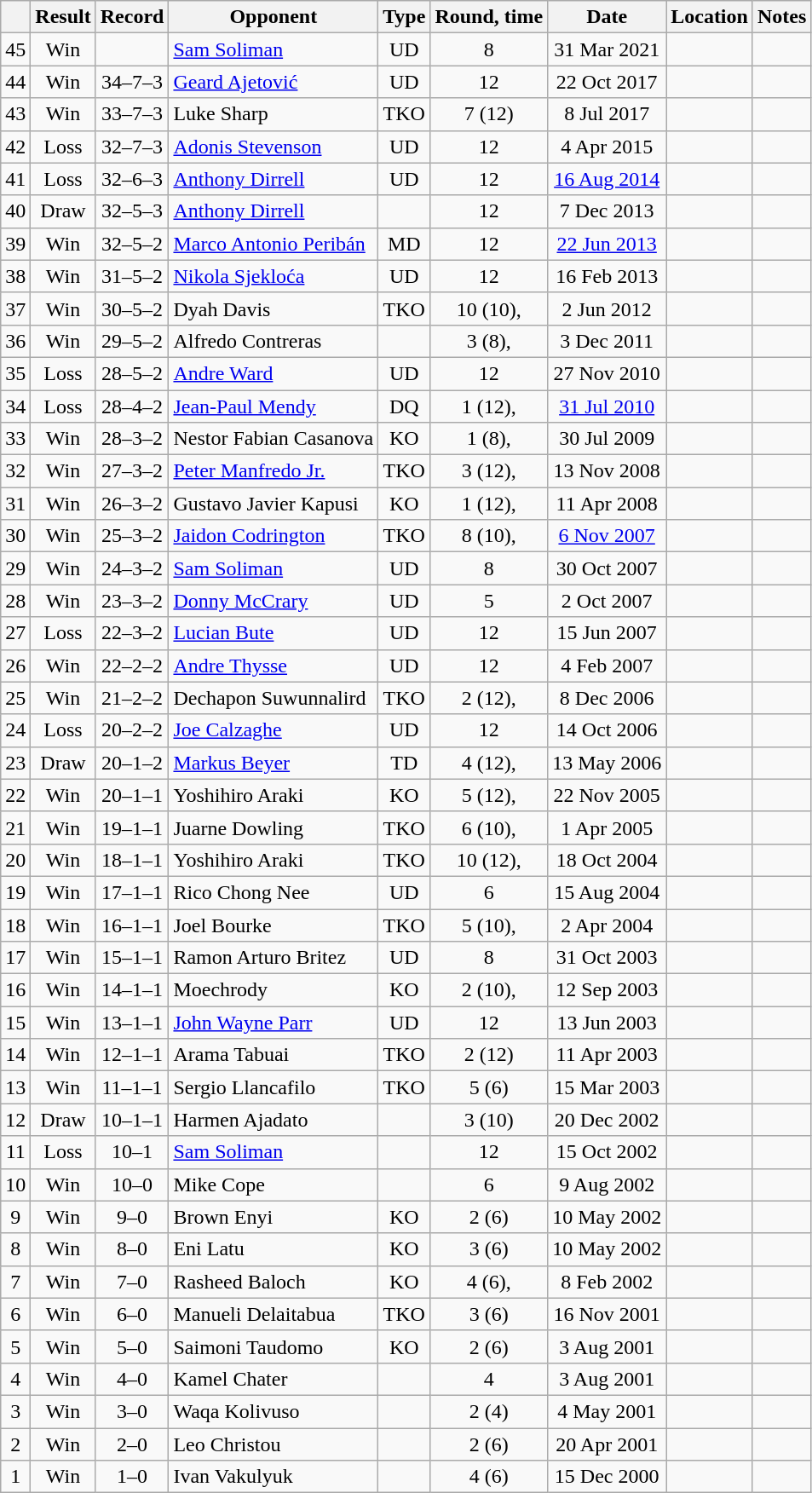<table class="wikitable" style="text-align:center">
<tr>
<th></th>
<th>Result</th>
<th>Record</th>
<th>Opponent</th>
<th>Type</th>
<th>Round, time</th>
<th>Date</th>
<th>Location</th>
<th>Notes</th>
</tr>
<tr>
<td>45</td>
<td>Win</td>
<td></td>
<td style="text-align:left;"><a href='#'>Sam Soliman</a></td>
<td>UD</td>
<td>8</td>
<td>31 Mar 2021</td>
<td style="text-align:left;"></td>
<td></td>
</tr>
<tr>
<td>44</td>
<td>Win</td>
<td>34–7–3</td>
<td style="text-align:left;"><a href='#'>Geard Ajetović</a></td>
<td>UD</td>
<td>12</td>
<td>22 Oct 2017</td>
<td style="text-align:left;"></td>
<td style="text-align:left;"></td>
</tr>
<tr>
<td>43</td>
<td>Win</td>
<td>33–7–3</td>
<td style="text-align:left;">Luke Sharp</td>
<td>TKO</td>
<td>7 (12)</td>
<td>8 Jul 2017</td>
<td style="text-align:left;"></td>
<td style="text-align:left;"></td>
</tr>
<tr>
<td>42</td>
<td>Loss</td>
<td>32–7–3</td>
<td style="text-align:left;"><a href='#'>Adonis Stevenson</a></td>
<td>UD</td>
<td>12</td>
<td>4 Apr 2015</td>
<td style="text-align:left;"></td>
<td style="text-align:left;"></td>
</tr>
<tr>
<td>41</td>
<td>Loss</td>
<td>32–6–3</td>
<td style="text-align:left;"><a href='#'>Anthony Dirrell</a></td>
<td>UD</td>
<td>12</td>
<td><a href='#'>16 Aug 2014</a></td>
<td style="text-align:left;"></td>
<td style="text-align:left;"></td>
</tr>
<tr>
<td>40</td>
<td>Draw</td>
<td>32–5–3</td>
<td style="text-align:left;"><a href='#'>Anthony Dirrell</a></td>
<td></td>
<td>12</td>
<td>7 Dec 2013</td>
<td style="text-align:left;"></td>
<td style="text-align:left;"></td>
</tr>
<tr>
<td>39</td>
<td>Win</td>
<td>32–5–2</td>
<td style="text-align:left;"><a href='#'>Marco Antonio Peribán</a></td>
<td>MD</td>
<td>12</td>
<td><a href='#'>22 Jun 2013</a></td>
<td style="text-align:left;"></td>
<td style="text-align:left;"></td>
</tr>
<tr>
<td>38</td>
<td>Win</td>
<td>31–5–2</td>
<td style="text-align:left;"><a href='#'>Nikola Sjekloća</a></td>
<td>UD</td>
<td>12</td>
<td>16 Feb 2013</td>
<td style="text-align:left;"></td>
<td></td>
</tr>
<tr>
<td>37</td>
<td>Win</td>
<td>30–5–2</td>
<td style="text-align:left;">Dyah Davis</td>
<td>TKO</td>
<td>10 (10), </td>
<td>2 Jun 2012</td>
<td style="text-align:left;"></td>
<td style="text-align:left;"></td>
</tr>
<tr>
<td>36</td>
<td>Win</td>
<td>29–5–2</td>
<td style="text-align:left;">Alfredo Contreras</td>
<td></td>
<td>3 (8), </td>
<td>3 Dec 2011</td>
<td style="text-align:left;"></td>
<td></td>
</tr>
<tr>
<td>35</td>
<td>Loss</td>
<td>28–5–2</td>
<td style="text-align:left;"><a href='#'>Andre Ward</a></td>
<td>UD</td>
<td>12</td>
<td>27 Nov 2010</td>
<td style="text-align:left;"></td>
<td style="text-align:left;"></td>
</tr>
<tr>
<td>34</td>
<td>Loss</td>
<td>28–4–2</td>
<td style="text-align:left;"><a href='#'>Jean-Paul Mendy</a></td>
<td>DQ</td>
<td>1 (12), </td>
<td><a href='#'>31 Jul 2010</a></td>
<td style="text-align:left;"></td>
<td style="text-align:left;"></td>
</tr>
<tr>
<td>33</td>
<td>Win</td>
<td>28–3–2</td>
<td style="text-align:left;">Nestor Fabian Casanova</td>
<td>KO</td>
<td>1 (8), </td>
<td>30 Jul 2009</td>
<td style="text-align:left;"></td>
<td></td>
</tr>
<tr>
<td>32</td>
<td>Win</td>
<td>27–3–2</td>
<td style="text-align:left;"><a href='#'>Peter Manfredo Jr.</a></td>
<td>TKO</td>
<td>3 (12), </td>
<td>13 Nov 2008</td>
<td style="text-align:left;"></td>
<td style="text-align:left;"></td>
</tr>
<tr>
<td>31</td>
<td>Win</td>
<td>26–3–2</td>
<td style="text-align:left;">Gustavo Javier Kapusi</td>
<td>KO</td>
<td>1 (12), </td>
<td>11 Apr 2008</td>
<td style="text-align:left;"></td>
<td style="text-align:left;"></td>
</tr>
<tr>
<td>30</td>
<td>Win</td>
<td>25–3–2</td>
<td style="text-align:left;"><a href='#'>Jaidon Codrington</a></td>
<td>TKO</td>
<td>8 (10), </td>
<td><a href='#'>6 Nov 2007</a></td>
<td style="text-align:left;"></td>
<td style="text-align:left;"></td>
</tr>
<tr>
<td>29</td>
<td>Win</td>
<td>24–3–2</td>
<td style="text-align:left;"><a href='#'>Sam Soliman</a></td>
<td>UD</td>
<td>8</td>
<td>30 Oct 2007</td>
<td style="text-align:left;"></td>
<td style="text-align:left;"></td>
</tr>
<tr>
<td>28</td>
<td>Win</td>
<td>23–3–2</td>
<td style="text-align:left;"><a href='#'>Donny McCrary</a></td>
<td>UD</td>
<td>5</td>
<td>2 Oct 2007</td>
<td style="text-align:left;"></td>
<td style="text-align:left;"></td>
</tr>
<tr>
<td>27</td>
<td>Loss</td>
<td>22–3–2</td>
<td style="text-align:left;"><a href='#'>Lucian Bute</a></td>
<td>UD</td>
<td>12</td>
<td>15 Jun 2007</td>
<td style="text-align:left;"></td>
<td></td>
</tr>
<tr>
<td>26</td>
<td>Win</td>
<td>22–2–2</td>
<td style="text-align:left;"><a href='#'>Andre Thysse</a></td>
<td>UD</td>
<td>12</td>
<td>4 Feb 2007</td>
<td style="text-align:left;"></td>
<td style="text-align:left;"></td>
</tr>
<tr>
<td>25</td>
<td>Win</td>
<td>21–2–2</td>
<td style="text-align:left;">Dechapon Suwunnalird</td>
<td>TKO</td>
<td>2 (12), </td>
<td>8 Dec 2006</td>
<td style="text-align:left;"></td>
<td style="text-align:left;"></td>
</tr>
<tr>
<td>24</td>
<td>Loss</td>
<td>20–2–2</td>
<td style="text-align:left;"><a href='#'>Joe Calzaghe</a></td>
<td>UD</td>
<td>12</td>
<td>14 Oct 2006</td>
<td style="text-align:left;"></td>
<td style="text-align:left;"></td>
</tr>
<tr>
<td>23</td>
<td>Draw</td>
<td>20–1–2</td>
<td style="text-align:left;"><a href='#'>Markus Beyer</a></td>
<td>TD</td>
<td>4 (12), </td>
<td>13 May 2006</td>
<td style="text-align:left;"></td>
<td style="text-align:left;"></td>
</tr>
<tr>
<td>22</td>
<td>Win</td>
<td>20–1–1</td>
<td style="text-align:left;">Yoshihiro Araki</td>
<td>KO</td>
<td>5 (12), </td>
<td>22 Nov 2005</td>
<td style="text-align:left;"></td>
<td style="text-align:left;"></td>
</tr>
<tr>
<td>21</td>
<td>Win</td>
<td>19–1–1</td>
<td style="text-align:left;">Juarne Dowling</td>
<td>TKO</td>
<td>6 (10), </td>
<td>1 Apr 2005</td>
<td style="text-align:left;"></td>
<td></td>
</tr>
<tr>
<td>20</td>
<td>Win</td>
<td>18–1–1</td>
<td style="text-align:left;">Yoshihiro Araki</td>
<td>TKO</td>
<td>10 (12), </td>
<td>18 Oct 2004</td>
<td style="text-align:left;"></td>
<td style="text-align:left;"></td>
</tr>
<tr>
<td>19</td>
<td>Win</td>
<td>17–1–1</td>
<td style="text-align:left;">Rico Chong Nee</td>
<td>UD</td>
<td>6</td>
<td>15 Aug 2004</td>
<td style="text-align:left;"></td>
<td></td>
</tr>
<tr>
<td>18</td>
<td>Win</td>
<td>16–1–1</td>
<td style="text-align:left;">Joel Bourke</td>
<td>TKO</td>
<td>5 (10), </td>
<td>2 Apr 2004</td>
<td style="text-align:left;"></td>
<td style="text-align:left;"></td>
</tr>
<tr>
<td>17</td>
<td>Win</td>
<td>15–1–1</td>
<td style="text-align:left;">Ramon Arturo Britez</td>
<td>UD</td>
<td>8</td>
<td>31 Oct 2003</td>
<td style="text-align:left;"></td>
<td></td>
</tr>
<tr>
<td>16</td>
<td>Win</td>
<td>14–1–1</td>
<td style="text-align:left;">Moechrody</td>
<td>KO</td>
<td>2 (10), </td>
<td>12 Sep 2003</td>
<td style="text-align:left;"></td>
<td></td>
</tr>
<tr>
<td>15</td>
<td>Win</td>
<td>13–1–1</td>
<td style="text-align:left;"><a href='#'>John Wayne Parr</a></td>
<td>UD</td>
<td>12</td>
<td>13 Jun 2003</td>
<td style="text-align:left;"></td>
<td style="text-align:left;"></td>
</tr>
<tr>
<td>14</td>
<td>Win</td>
<td>12–1–1</td>
<td style="text-align:left;">Arama Tabuai</td>
<td>TKO</td>
<td>2 (12)</td>
<td>11 Apr 2003</td>
<td style="text-align:left;"></td>
<td style="text-align:left;"></td>
</tr>
<tr>
<td>13</td>
<td>Win</td>
<td>11–1–1</td>
<td style="text-align:left;">Sergio Llancafilo</td>
<td>TKO</td>
<td>5 (6)</td>
<td>15 Mar 2003</td>
<td style="text-align:left;"></td>
<td></td>
</tr>
<tr>
<td>12</td>
<td>Draw</td>
<td>10–1–1</td>
<td style="text-align:left;">Harmen Ajadato</td>
<td></td>
<td>3 (10)</td>
<td>20 Dec 2002</td>
<td style="text-align:left;"></td>
<td style="text-align:left;"></td>
</tr>
<tr>
<td>11</td>
<td>Loss</td>
<td>10–1</td>
<td style="text-align:left;"><a href='#'>Sam Soliman</a></td>
<td></td>
<td>12</td>
<td>15 Oct 2002</td>
<td style="text-align:left;"></td>
<td style="text-align:left;"></td>
</tr>
<tr>
<td>10</td>
<td>Win</td>
<td>10–0</td>
<td style="text-align:left;">Mike Cope</td>
<td></td>
<td>6</td>
<td>9 Aug 2002</td>
<td style="text-align:left;"></td>
<td></td>
</tr>
<tr>
<td>9</td>
<td>Win</td>
<td>9–0</td>
<td style="text-align:left;">Brown Enyi</td>
<td>KO</td>
<td>2 (6)</td>
<td>10 May 2002</td>
<td style="text-align:left;"></td>
<td></td>
</tr>
<tr>
<td>8</td>
<td>Win</td>
<td>8–0</td>
<td style="text-align:left;">Eni Latu</td>
<td>KO</td>
<td>3 (6)</td>
<td>10 May 2002</td>
<td style="text-align:left;"></td>
<td></td>
</tr>
<tr>
<td>7</td>
<td>Win</td>
<td>7–0</td>
<td style="text-align:left;">Rasheed Baloch</td>
<td>KO</td>
<td>4 (6), </td>
<td>8 Feb 2002</td>
<td style="text-align:left;"></td>
<td></td>
</tr>
<tr>
<td>6</td>
<td>Win</td>
<td>6–0</td>
<td style="text-align:left;">Manueli Delaitabua</td>
<td>TKO</td>
<td>3 (6)</td>
<td>16 Nov 2001</td>
<td style="text-align:left;"></td>
<td></td>
</tr>
<tr>
<td>5</td>
<td>Win</td>
<td>5–0</td>
<td style="text-align:left;">Saimoni Taudomo</td>
<td>KO</td>
<td>2 (6)</td>
<td>3 Aug 2001</td>
<td style="text-align:left;"></td>
<td></td>
</tr>
<tr>
<td>4</td>
<td>Win</td>
<td>4–0</td>
<td style="text-align:left;">Kamel Chater</td>
<td></td>
<td>4</td>
<td>3 Aug 2001</td>
<td style="text-align:left;"></td>
<td></td>
</tr>
<tr>
<td>3</td>
<td>Win</td>
<td>3–0</td>
<td style="text-align:left;">Waqa Kolivuso</td>
<td></td>
<td>2 (4)</td>
<td>4 May 2001</td>
<td style="text-align:left;"></td>
<td></td>
</tr>
<tr>
<td>2</td>
<td>Win</td>
<td>2–0</td>
<td style="text-align:left;">Leo Christou</td>
<td></td>
<td>2 (6)</td>
<td>20 Apr 2001</td>
<td style="text-align:left;"></td>
<td></td>
</tr>
<tr>
<td>1</td>
<td>Win</td>
<td>1–0</td>
<td style="text-align:left;">Ivan Vakulyuk</td>
<td></td>
<td>4 (6)</td>
<td>15 Dec 2000</td>
<td style="text-align:left;"></td>
<td></td>
</tr>
</table>
